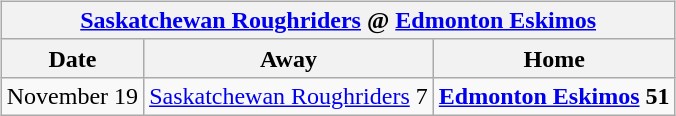<table cellspacing="10">
<tr>
<td valign="top"><br><table class="wikitable">
<tr>
<th colspan="4"><a href='#'>Saskatchewan Roughriders</a> @ <a href='#'>Edmonton Eskimos</a></th>
</tr>
<tr>
<th>Date</th>
<th>Away</th>
<th>Home</th>
</tr>
<tr>
<td>November 19</td>
<td><a href='#'>Saskatchewan Roughriders</a> 7</td>
<td><strong><a href='#'>Edmonton Eskimos</a> 51</strong></td>
</tr>
</table>
</td>
</tr>
</table>
